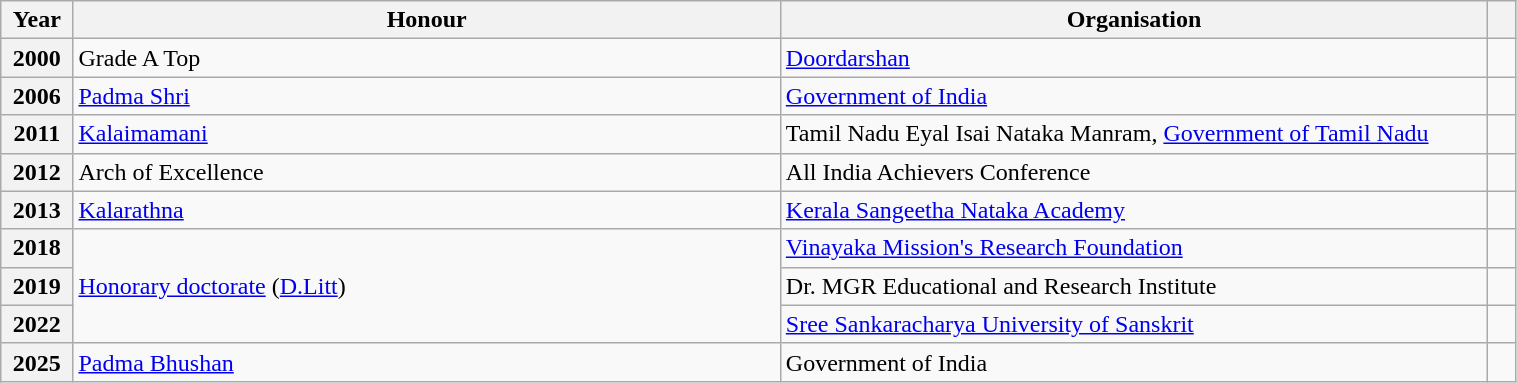<table class="wikitable plainrowheaders" style="width:80%;">
<tr>
<th scope="col" style="width:1%;">Year</th>
<th scope="col" style="width:25%;">Honour</th>
<th scope="col" style="width:25%;">Organisation</th>
<th scope="col" style="width:1%;"></th>
</tr>
<tr>
<th scope="row">2000</th>
<td>Grade A Top</td>
<td><a href='#'>Doordarshan</a></td>
<td style="text-align:center;"></td>
</tr>
<tr>
<th scope="row">2006</th>
<td><a href='#'>Padma Shri</a></td>
<td><a href='#'>Government of India</a></td>
<td style="text-align:center;"></td>
</tr>
<tr>
<th scope="row">2011</th>
<td><a href='#'>Kalaimamani</a></td>
<td>Tamil Nadu Eyal Isai Nataka Manram, <a href='#'>Government of Tamil Nadu</a></td>
<td style="text-align:center;"></td>
</tr>
<tr>
<th scope="row">2012</th>
<td>Arch of Excellence</td>
<td>All India Achievers Conference</td>
<td style="text-align:center;"></td>
</tr>
<tr>
<th scope="row">2013</th>
<td><a href='#'>Kalarathna</a></td>
<td><a href='#'>Kerala Sangeetha Nataka Academy</a></td>
<td style="text-align:center;"></td>
</tr>
<tr>
<th scope="row">2018</th>
<td rowspan="3"><a href='#'>Honorary doctorate</a> (<a href='#'>D.Litt</a>)</td>
<td><a href='#'>Vinayaka Mission's Research Foundation</a></td>
<td style="text-align:center;"></td>
</tr>
<tr>
<th scope="row">2019</th>
<td>Dr. MGR Educational and Research Institute</td>
<td style="text-align:center;"></td>
</tr>
<tr>
<th scope="row">2022</th>
<td><a href='#'>Sree Sankaracharya University of Sanskrit</a></td>
<td style="text-align:center;"></td>
</tr>
<tr>
<th scope="row">2025</th>
<td><a href='#'>Padma Bhushan</a></td>
<td>Government of India</td>
<td style="text-align:center;"></td>
</tr>
</table>
